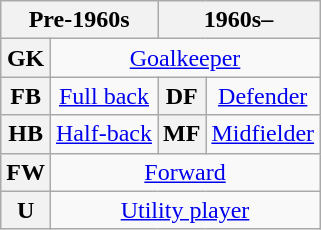<table class="wikitable" style="text-align:center">
<tr>
<th colspan="2">Pre-1960s</th>
<th colspan="2">1960s–</th>
</tr>
<tr>
<th>GK</th>
<td colspan="3"><a href='#'>Goalkeeper</a></td>
</tr>
<tr>
<th>FB</th>
<td><a href='#'>Full back</a></td>
<th>DF</th>
<td><a href='#'>Defender</a></td>
</tr>
<tr>
<th>HB</th>
<td><a href='#'>Half-back</a></td>
<th>MF</th>
<td><a href='#'>Midfielder</a></td>
</tr>
<tr>
<th>FW</th>
<td colspan="3"><a href='#'>Forward</a></td>
</tr>
<tr>
<th>U</th>
<td colspan="3"><a href='#'>Utility player</a></td>
</tr>
</table>
